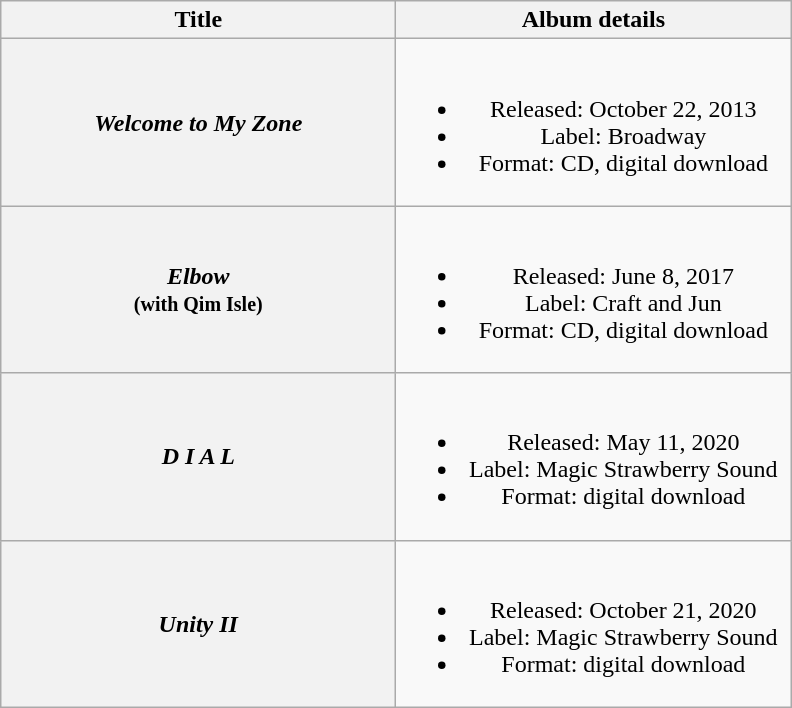<table class="wikitable plainrowheaders" style="text-align:center;" border="1">
<tr>
<th scope="col" style="width:16em;">Title</th>
<th scope="col" style="width:16em;">Album details</th>
</tr>
<tr>
<th scope="row"><em>Welcome to My Zone</em></th>
<td><br><ul><li>Released: October 22, 2013</li><li>Label: Broadway</li><li>Format: CD, digital download</li></ul></td>
</tr>
<tr>
<th scope="row"><em>Elbow</em><br><small>(with Qim Isle)</small></th>
<td><br><ul><li>Released: June 8, 2017</li><li>Label: Craft and Jun</li><li>Format: CD, digital download</li></ul></td>
</tr>
<tr>
<th scope="row"><em>D I A L</em></th>
<td><br><ul><li>Released: May 11, 2020</li><li>Label: Magic Strawberry Sound</li><li>Format: digital download</li></ul></td>
</tr>
<tr>
<th scope="row"><em>Unity II</em></th>
<td><br><ul><li>Released: October 21, 2020</li><li>Label: Magic Strawberry Sound</li><li>Format: digital download</li></ul></td>
</tr>
</table>
